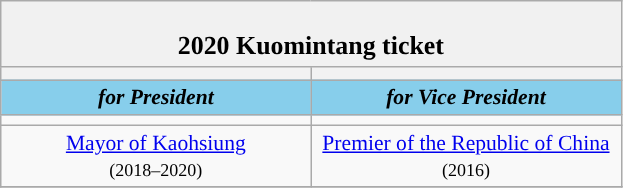<table class="wikitable" style="font-size:90%; text-align:center;">
<tr>
<td colspan="28" style="background:#f1f1f1;"><br><big><strong>2020 Kuomintang ticket</strong></big></td>
</tr>
<tr>
<th style="width:3em; font-size:135%; background:"></th>
<th style="width:3em; font-size:135%; background:"></th>
</tr>
<tr style="color:#000; font-size:100%;">
<td style="width:3em; width:200px; background:skyblue;"><strong><em>for President</em></strong></td>
<td style="width:3em; width:200px; background:skyblue;"><strong><em>for Vice President</em></strong></td>
</tr>
<tr>
<td></td>
<td></td>
</tr>
<tr>
<td><a href='#'>Mayor of Kaohsiung</a><br><small>(2018–2020)</small></td>
<td><a href='#'>Premier of the Republic of China</a><br><small>(2016)</small></td>
</tr>
<tr>
</tr>
</table>
